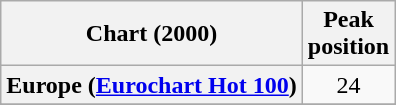<table class="wikitable sortable plainrowheaders" style="text-align:center">
<tr>
<th scope="col">Chart (2000)</th>
<th scope="col">Peak<br>position</th>
</tr>
<tr>
<th scope="row">Europe (<a href='#'>Eurochart Hot 100</a>)</th>
<td>24</td>
</tr>
<tr>
</tr>
<tr>
</tr>
<tr>
</tr>
<tr>
</tr>
</table>
